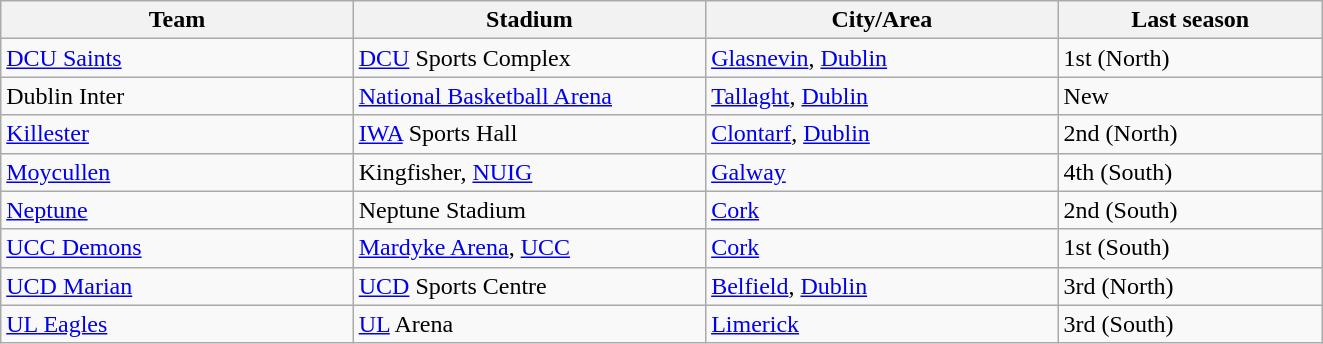<table class="wikitable">
<tr>
<th width=20%>Team</th>
<th width=20%>Stadium</th>
<th width=20%>City/Area</th>
<th width=15%>Last season</th>
</tr>
<tr>
<td><a href='#'>DCU Saints</a></td>
<td><a href='#'>DCU</a> Sports Complex</td>
<td><a href='#'>Glasnevin</a>, <a href='#'>Dublin</a></td>
<td>1st (North)</td>
</tr>
<tr>
<td>Dublin Inter</td>
<td><a href='#'>National Basketball Arena</a></td>
<td><a href='#'>Tallaght</a>, <a href='#'>Dublin</a></td>
<td>New</td>
</tr>
<tr>
<td><a href='#'>Killester</a></td>
<td><a href='#'>IWA</a> Sports Hall</td>
<td><a href='#'>Clontarf</a>, <a href='#'>Dublin</a></td>
<td>2nd (North)</td>
</tr>
<tr>
<td><a href='#'>Moycullen</a></td>
<td>Kingfisher, <a href='#'>NUIG</a></td>
<td><a href='#'>Galway</a></td>
<td>4th (South)</td>
</tr>
<tr>
<td><a href='#'>Neptune</a></td>
<td>Neptune Stadium</td>
<td><a href='#'>Cork</a></td>
<td>2nd (South)</td>
</tr>
<tr>
<td><a href='#'>UCC Demons</a></td>
<td><a href='#'>Mardyke Arena</a>, <a href='#'>UCC</a></td>
<td><a href='#'>Cork</a></td>
<td>1st (South)</td>
</tr>
<tr>
<td><a href='#'>UCD Marian</a></td>
<td><a href='#'>UCD</a> Sports Centre</td>
<td><a href='#'>Belfield</a>, <a href='#'>Dublin</a></td>
<td>3rd (North)</td>
</tr>
<tr>
<td><a href='#'>UL Eagles</a></td>
<td><a href='#'>UL</a> Arena</td>
<td><a href='#'>Limerick</a></td>
<td>3rd (South)</td>
</tr>
</table>
